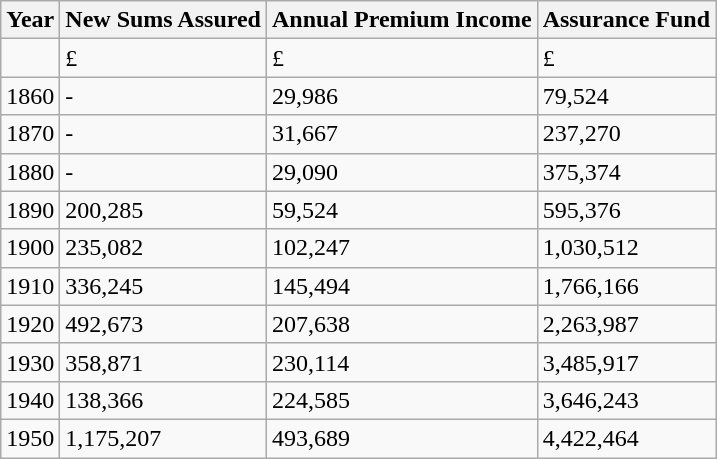<table class="wikitable">
<tr>
<th>Year</th>
<th>New Sums Assured</th>
<th>Annual Premium Income</th>
<th>Assurance Fund</th>
</tr>
<tr>
<td></td>
<td>£</td>
<td>£</td>
<td>£</td>
</tr>
<tr>
<td>1860</td>
<td>-</td>
<td>29,986</td>
<td>79,524</td>
</tr>
<tr>
<td>1870</td>
<td>-</td>
<td>31,667</td>
<td>237,270</td>
</tr>
<tr>
<td>1880</td>
<td>-</td>
<td>29,090</td>
<td>375,374</td>
</tr>
<tr>
<td>1890</td>
<td>200,285</td>
<td>59,524</td>
<td>595,376</td>
</tr>
<tr>
<td>1900</td>
<td>235,082</td>
<td>102,247</td>
<td>1,030,512</td>
</tr>
<tr>
<td>1910</td>
<td>336,245</td>
<td>145,494</td>
<td>1,766,166</td>
</tr>
<tr>
<td>1920</td>
<td>492,673</td>
<td>207,638</td>
<td>2,263,987</td>
</tr>
<tr>
<td>1930</td>
<td>358,871</td>
<td>230,114</td>
<td>3,485,917</td>
</tr>
<tr>
<td>1940</td>
<td>138,366</td>
<td>224,585</td>
<td>3,646,243</td>
</tr>
<tr>
<td>1950</td>
<td>1,175,207</td>
<td>493,689</td>
<td>4,422,464</td>
</tr>
</table>
